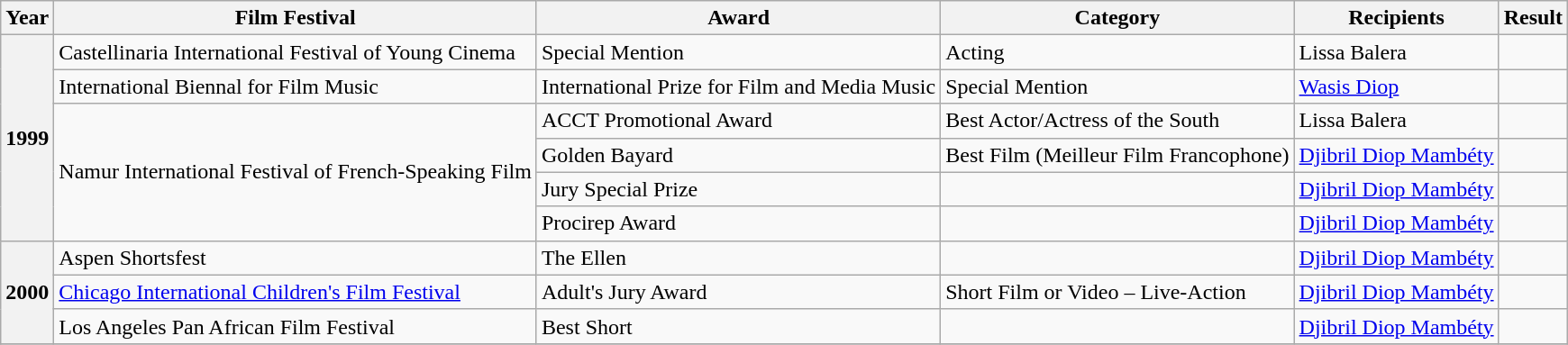<table class="wikitable sortable plainrowheaders">
<tr>
<th>Year</th>
<th>Film Festival</th>
<th>Award</th>
<th>Category</th>
<th>Recipients</th>
<th>Result</th>
</tr>
<tr>
<th rowspan="6">1999</th>
<td>Castellinaria International Festival of Young Cinema</td>
<td>Special Mention</td>
<td>Acting</td>
<td>Lissa Balera</td>
<td></td>
</tr>
<tr>
<td>International Biennal for Film Music</td>
<td>International Prize for Film and Media Music</td>
<td>Special Mention</td>
<td><a href='#'>Wasis Diop</a></td>
<td></td>
</tr>
<tr>
<td rowspan="4">Namur International Festival of French-Speaking Film</td>
<td>ACCT Promotional Award</td>
<td>Best Actor/Actress of the South</td>
<td>Lissa Balera</td>
<td></td>
</tr>
<tr>
<td>Golden Bayard</td>
<td>Best Film (Meilleur Film Francophone)</td>
<td><a href='#'>Djibril Diop Mambéty</a></td>
<td></td>
</tr>
<tr>
<td>Jury Special Prize</td>
<td></td>
<td><a href='#'>Djibril Diop Mambéty</a></td>
<td></td>
</tr>
<tr>
<td>Procirep Award</td>
<td></td>
<td><a href='#'>Djibril Diop Mambéty</a></td>
<td></td>
</tr>
<tr>
<th rowspan="3">2000</th>
<td>Aspen Shortsfest</td>
<td>The Ellen</td>
<td></td>
<td><a href='#'>Djibril Diop Mambéty</a></td>
<td></td>
</tr>
<tr>
<td><a href='#'>Chicago International Children's Film Festival</a></td>
<td>Adult's Jury Award</td>
<td>Short Film or Video – Live-Action</td>
<td><a href='#'>Djibril Diop Mambéty</a></td>
<td></td>
</tr>
<tr>
<td>Los Angeles Pan African Film Festival</td>
<td>Best Short</td>
<td></td>
<td><a href='#'>Djibril Diop Mambéty</a></td>
<td></td>
</tr>
<tr>
</tr>
</table>
